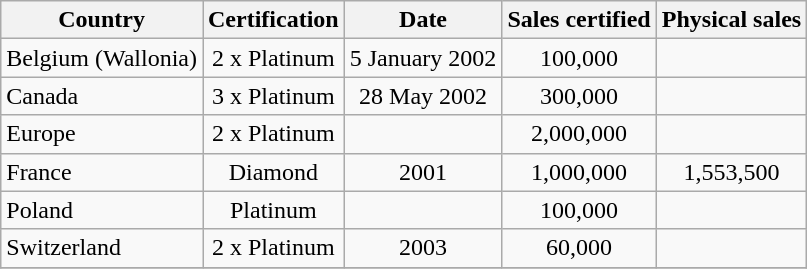<table class="wikitable sortable">
<tr>
<th bgcolor="#ebf5ff">Country</th>
<th bgcolor="#ebf5ff">Certification</th>
<th bgcolor="#ebf5ff">Date</th>
<th bgcolor="#ebf5ff">Sales certified</th>
<th bgcolor="#ebf5ff">Physical sales</th>
</tr>
<tr>
<td>Belgium (Wallonia)</td>
<td align="center">2 x Platinum</td>
<td align="center">5 January 2002</td>
<td align="center">100,000</td>
<td align="center"></td>
</tr>
<tr>
<td>Canada</td>
<td align="center">3 x Platinum</td>
<td align="center">28 May 2002</td>
<td align="center">300,000</td>
<td align="center"></td>
</tr>
<tr>
<td>Europe</td>
<td align="center">2 x Platinum</td>
<td align="center"></td>
<td align="center">2,000,000</td>
<td align="center"></td>
</tr>
<tr>
<td>France</td>
<td align="center">Diamond</td>
<td align="center">2001</td>
<td align="center">1,000,000</td>
<td align="center">1,553,500</td>
</tr>
<tr>
<td>Poland</td>
<td align="center">Platinum</td>
<td align="center"></td>
<td align="center">100,000</td>
<td align="center"></td>
</tr>
<tr>
<td>Switzerland</td>
<td align="center">2 x Platinum</td>
<td align="center">2003</td>
<td align="center">60,000</td>
<td align="center"></td>
</tr>
<tr>
</tr>
</table>
